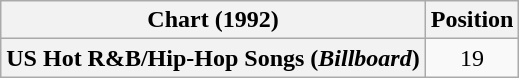<table class="wikitable plainrowheaders" style="text-align:center">
<tr>
<th scope="col">Chart (1992)</th>
<th scope="col">Position</th>
</tr>
<tr>
<th scope="row">US Hot R&B/Hip-Hop Songs (<em>Billboard</em>)</th>
<td>19</td>
</tr>
</table>
